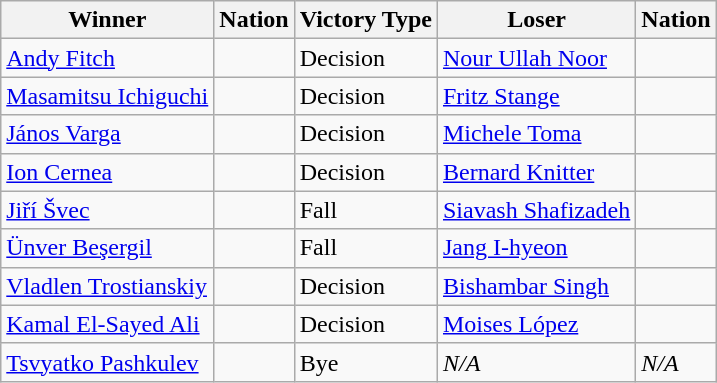<table class="wikitable sortable" style="text-align:left;">
<tr>
<th>Winner</th>
<th>Nation</th>
<th>Victory Type</th>
<th>Loser</th>
<th>Nation</th>
</tr>
<tr>
<td><a href='#'>Andy Fitch</a></td>
<td></td>
<td>Decision</td>
<td><a href='#'>Nour Ullah Noor</a></td>
<td></td>
</tr>
<tr>
<td><a href='#'>Masamitsu Ichiguchi</a></td>
<td></td>
<td>Decision</td>
<td><a href='#'>Fritz Stange</a></td>
<td></td>
</tr>
<tr>
<td><a href='#'>János Varga</a></td>
<td></td>
<td>Decision</td>
<td><a href='#'>Michele Toma</a></td>
<td></td>
</tr>
<tr>
<td><a href='#'>Ion Cernea</a></td>
<td></td>
<td>Decision</td>
<td><a href='#'>Bernard Knitter</a></td>
<td></td>
</tr>
<tr>
<td><a href='#'>Jiří Švec</a></td>
<td></td>
<td>Fall</td>
<td><a href='#'>Siavash Shafizadeh</a></td>
<td></td>
</tr>
<tr>
<td><a href='#'>Ünver Beşergil</a></td>
<td></td>
<td>Fall</td>
<td><a href='#'>Jang I-hyeon</a></td>
<td></td>
</tr>
<tr>
<td><a href='#'>Vladlen Trostianskiy</a></td>
<td></td>
<td>Decision</td>
<td><a href='#'>Bishambar Singh</a></td>
<td></td>
</tr>
<tr>
<td><a href='#'>Kamal El-Sayed Ali</a></td>
<td></td>
<td>Decision</td>
<td><a href='#'>Moises López</a></td>
<td></td>
</tr>
<tr>
<td><a href='#'>Tsvyatko Pashkulev</a></td>
<td></td>
<td>Bye</td>
<td><em>N/A</em></td>
<td><em>N/A</em></td>
</tr>
</table>
